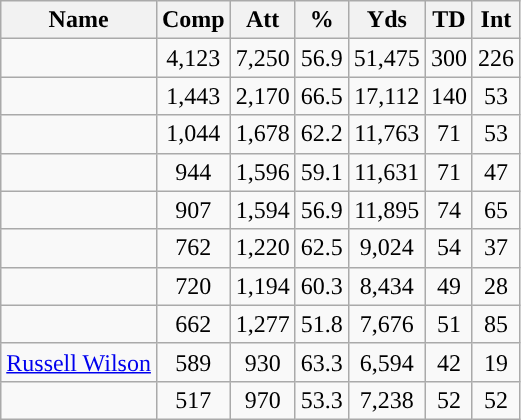<table class="wikitable sortable" style="text-align:center">
<tr>
<th scope="col">Name</th>
<th scope="col">Comp</th>
<th scope="col">Att</th>
<th scope="col">%</th>
<th scope="col">Yds</th>
<th scope="col">TD</th>
<th scope="col">Int</th>
</tr>
<tr>
<td></td>
<td>4,123</td>
<td>7,250</td>
<td>56.9</td>
<td>51,475</td>
<td>300</td>
<td>226</td>
</tr>
<tr>
<td></td>
<td>1,443</td>
<td>2,170</td>
<td>66.5</td>
<td>17,112</td>
<td>140</td>
<td>53</td>
</tr>
<tr>
<td></td>
<td>1,044</td>
<td>1,678</td>
<td>62.2</td>
<td>11,763</td>
<td>71</td>
<td>53</td>
</tr>
<tr>
<td></td>
<td>944</td>
<td>1,596</td>
<td>59.1</td>
<td>11,631</td>
<td>71</td>
<td>47</td>
</tr>
<tr>
<td></td>
<td>907</td>
<td>1,594</td>
<td>56.9</td>
<td>11,895</td>
<td>74</td>
<td>65</td>
</tr>
<tr>
<td></td>
<td>762</td>
<td>1,220</td>
<td>62.5</td>
<td>9,024</td>
<td>54</td>
<td>37</td>
</tr>
<tr>
<td></td>
<td>720</td>
<td>1,194</td>
<td>60.3</td>
<td>8,434</td>
<td>49</td>
<td>28</td>
</tr>
<tr>
<td></td>
<td>662</td>
<td>1,277</td>
<td>51.8</td>
<td>7,676</td>
<td>51</td>
<td>85</td>
</tr>
<tr>
<td><a href='#'>Russell Wilson</a></td>
<td>589</td>
<td>930</td>
<td>63.3</td>
<td>6,594</td>
<td>42</td>
<td>19</td>
</tr>
<tr>
<td></td>
<td>517</td>
<td>970</td>
<td>53.3</td>
<td>7,238</td>
<td>52</td>
<td>52</td>
</tr>
</table>
